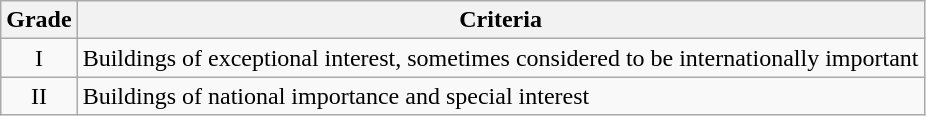<table class="wikitable">
<tr>
<th>Grade</th>
<th>Criteria</th>
</tr>
<tr>
<td align="center" >I</td>
<td>Buildings of exceptional interest, sometimes considered to be internationally important</td>
</tr>
<tr>
<td align="center" >II</td>
<td>Buildings of national importance and special interest</td>
</tr>
</table>
